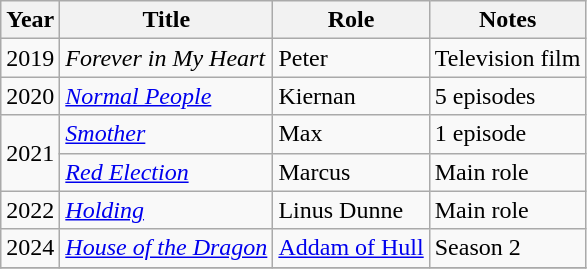<table class="wikitable sortable">
<tr>
<th>Year</th>
<th>Title</th>
<th>Role</th>
<th class="unsortable">Notes</th>
</tr>
<tr>
<td>2019</td>
<td><em>Forever in My Heart</em></td>
<td>Peter</td>
<td>Television film</td>
</tr>
<tr>
<td>2020</td>
<td><em><a href='#'>Normal People</a></em></td>
<td>Kiernan</td>
<td>5 episodes</td>
</tr>
<tr>
<td rowspan="2">2021</td>
<td><em><a href='#'>Smother</a></em></td>
<td>Max</td>
<td>1 episode</td>
</tr>
<tr>
<td><em><a href='#'>Red Election</a></em></td>
<td>Marcus</td>
<td>Main role</td>
</tr>
<tr>
<td>2022</td>
<td><em><a href='#'>Holding</a></em></td>
<td>Linus Dunne</td>
<td>Main role</td>
</tr>
<tr>
<td>2024</td>
<td><em><a href='#'>House of the Dragon</a></em></td>
<td><a href='#'>Addam of Hull</a></td>
<td>Season 2</td>
</tr>
<tr>
</tr>
</table>
